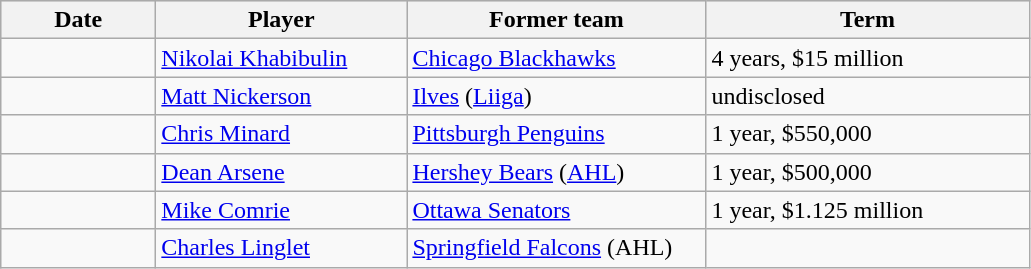<table class="wikitable">
<tr style="background:#ddd; text-align:center;">
<th style="width: 6em;">Date</th>
<th style="width: 10em;">Player</th>
<th style="width: 12em;">Former team</th>
<th style="width: 13em;">Term</th>
</tr>
<tr>
<td></td>
<td><a href='#'>Nikolai Khabibulin</a></td>
<td><a href='#'>Chicago Blackhawks</a></td>
<td>4 years, $15 million</td>
</tr>
<tr>
<td></td>
<td><a href='#'>Matt Nickerson</a></td>
<td><a href='#'>Ilves</a> (<a href='#'>Liiga</a>)</td>
<td>undisclosed</td>
</tr>
<tr>
<td></td>
<td><a href='#'>Chris Minard</a></td>
<td><a href='#'>Pittsburgh Penguins</a></td>
<td>1 year, $550,000</td>
</tr>
<tr>
<td></td>
<td><a href='#'>Dean Arsene</a></td>
<td><a href='#'>Hershey Bears</a> (<a href='#'>AHL</a>)</td>
<td>1 year, $500,000</td>
</tr>
<tr>
<td></td>
<td><a href='#'>Mike Comrie</a></td>
<td><a href='#'>Ottawa Senators</a></td>
<td>1 year, $1.125 million</td>
</tr>
<tr>
<td></td>
<td><a href='#'>Charles Linglet</a></td>
<td><a href='#'>Springfield Falcons</a> (AHL)</td>
<td></td>
</tr>
</table>
